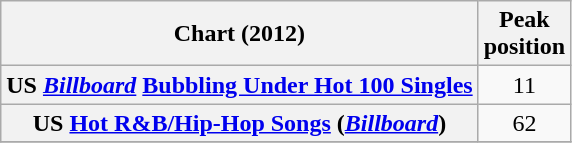<table class="wikitable sortable plainrowheaders">
<tr>
<th>Chart (2012)</th>
<th>Peak<br>position</th>
</tr>
<tr>
<th scope=row>US <a href='#'><em>Billboard</em></a> <a href='#'>Bubbling Under Hot 100 Singles</a></th>
<td align="center">11</td>
</tr>
<tr>
<th scope=row>US <a href='#'>Hot R&B/Hip-Hop Songs</a> (<a href='#'><em>Billboard</em></a>)</th>
<td align="center">62</td>
</tr>
<tr>
</tr>
</table>
